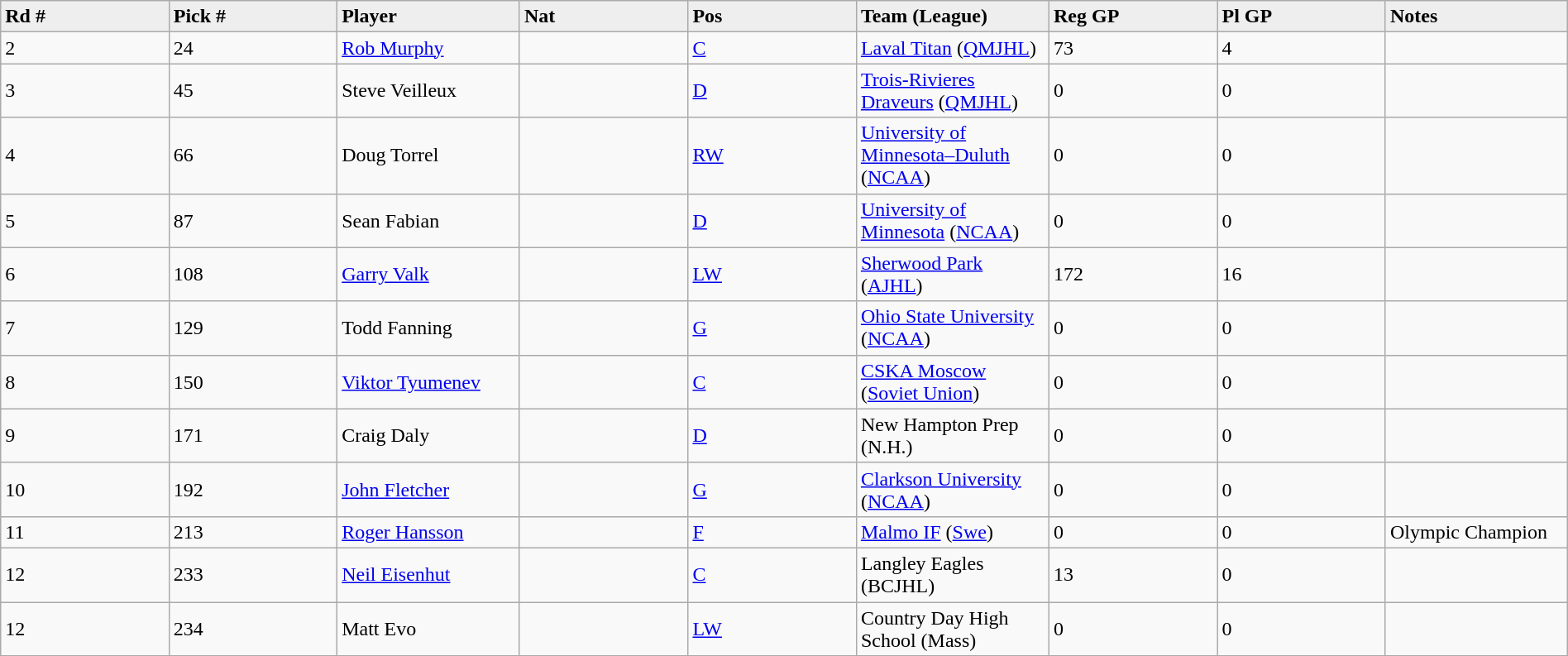<table class="wikitable" style="width: 100%">
<tr>
<td width="5%"; bgcolor="#eeeeee"><strong>Rd #</strong></td>
<td width="5%"; bgcolor="#eeeeee"><strong>Pick #</strong></td>
<td width="5%"; bgcolor="#eeeeee"><strong>Player</strong></td>
<td width="5%"; bgcolor="#eeeeee"><strong>Nat</strong></td>
<td width="5%"; bgcolor="#eeeeee"><strong>Pos</strong></td>
<td width="5%"; bgcolor="#eeeeee"><strong>Team (League)</strong></td>
<td width="5%"; bgcolor="#eeeeee"><strong>Reg GP</strong></td>
<td width="5%"; bgcolor="#eeeeee"><strong>Pl GP</strong></td>
<td width="5%"; bgcolor="#eeeeee"><strong>Notes</strong></td>
</tr>
<tr>
<td>2</td>
<td>24</td>
<td><a href='#'>Rob Murphy</a></td>
<td></td>
<td><a href='#'>C</a></td>
<td><a href='#'>Laval Titan</a> (<a href='#'>QMJHL</a>)</td>
<td>73</td>
<td>4</td>
<td></td>
</tr>
<tr>
<td>3</td>
<td>45</td>
<td>Steve Veilleux</td>
<td></td>
<td><a href='#'>D</a></td>
<td><a href='#'>Trois-Rivieres Draveurs</a> (<a href='#'>QMJHL</a>)</td>
<td>0</td>
<td>0</td>
<td></td>
</tr>
<tr>
<td>4</td>
<td>66</td>
<td>Doug Torrel</td>
<td></td>
<td><a href='#'>RW</a></td>
<td><a href='#'>University of Minnesota–Duluth</a> (<a href='#'>NCAA</a>)</td>
<td>0</td>
<td>0</td>
<td></td>
</tr>
<tr>
<td>5</td>
<td>87</td>
<td>Sean Fabian</td>
<td></td>
<td><a href='#'>D</a></td>
<td><a href='#'>University of Minnesota</a> (<a href='#'>NCAA</a>)</td>
<td>0</td>
<td>0</td>
<td></td>
</tr>
<tr>
<td>6</td>
<td>108</td>
<td><a href='#'>Garry Valk</a></td>
<td></td>
<td><a href='#'>LW</a></td>
<td><a href='#'>Sherwood Park</a> (<a href='#'>AJHL</a>)</td>
<td>172</td>
<td>16</td>
<td></td>
</tr>
<tr>
<td>7</td>
<td>129</td>
<td>Todd Fanning</td>
<td></td>
<td><a href='#'>G</a></td>
<td><a href='#'>Ohio State University</a> (<a href='#'>NCAA</a>)</td>
<td>0</td>
<td>0</td>
<td></td>
</tr>
<tr>
<td>8</td>
<td>150</td>
<td><a href='#'>Viktor Tyumenev</a></td>
<td></td>
<td><a href='#'>C</a></td>
<td><a href='#'>CSKA Moscow</a> (<a href='#'>Soviet Union</a>)</td>
<td>0</td>
<td>0</td>
<td></td>
</tr>
<tr>
<td>9</td>
<td>171</td>
<td>Craig Daly</td>
<td></td>
<td><a href='#'>D</a></td>
<td>New Hampton Prep (N.H.)</td>
<td>0</td>
<td>0</td>
<td></td>
</tr>
<tr>
<td>10</td>
<td>192</td>
<td><a href='#'>John Fletcher</a></td>
<td></td>
<td><a href='#'>G</a></td>
<td><a href='#'>Clarkson University</a> (<a href='#'>NCAA</a>)</td>
<td>0</td>
<td>0</td>
<td></td>
</tr>
<tr>
<td>11</td>
<td>213</td>
<td><a href='#'>Roger Hansson</a></td>
<td></td>
<td><a href='#'>F</a></td>
<td><a href='#'>Malmo IF</a> (<a href='#'>Swe</a>)</td>
<td>0</td>
<td>0</td>
<td>Olympic Champion</td>
</tr>
<tr>
<td>12</td>
<td>233</td>
<td><a href='#'>Neil Eisenhut</a></td>
<td></td>
<td><a href='#'>C</a></td>
<td>Langley Eagles (BCJHL)</td>
<td>13</td>
<td>0</td>
<td></td>
</tr>
<tr>
<td>12</td>
<td>234</td>
<td>Matt Evo</td>
<td></td>
<td><a href='#'>LW</a></td>
<td>Country Day High School (Mass)</td>
<td>0</td>
<td>0</td>
<td></td>
</tr>
<tr>
</tr>
</table>
